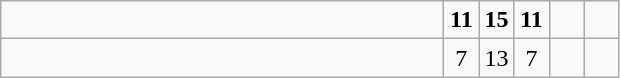<table class="wikitable">
<tr>
<td style="width:18em"></td>
<td align=center style="width:1em"><strong>11</strong></td>
<td align=center style="width:1em"><strong>15</strong></td>
<td align=center style="width:1em"><strong>11</strong></td>
<td align=center style="width:1em"></td>
<td align=center style="width:1em"></td>
</tr>
<tr>
<td style="width:18em"></td>
<td align=center style="width:1em">7</td>
<td align=center style="width:1em">13</td>
<td align=center style="width:1em">7</td>
<td align=center style="width:1em"></td>
<td align=center style="width:1em"></td>
</tr>
</table>
